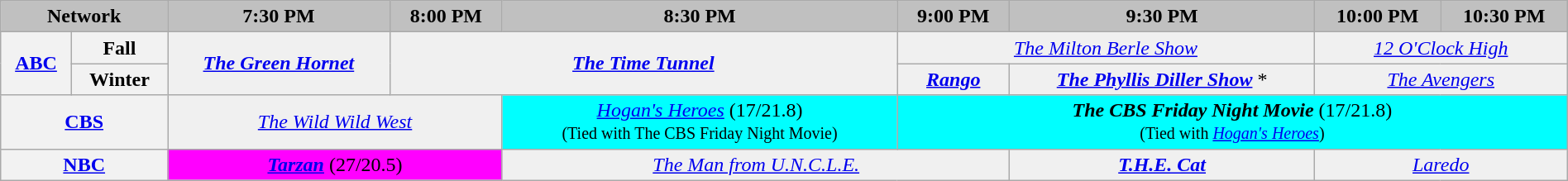<table class="wikitable" style="width:100%;margin-right:0;text-align:center">
<tr>
<th colspan="2" style="background-color:#C0C0C0;text-align:center">Network</th>
<th style="background-color:#C0C0C0;text-align:center">7:30 PM</th>
<th style="background-color:#C0C0C0;text-align:center">8:00 PM</th>
<th style="background-color:#C0C0C0;text-align:center">8:30 PM</th>
<th style="background-color:#C0C0C0;text-align:center">9:00 PM</th>
<th style="background-color:#C0C0C0;text-align:center">9:30 PM</th>
<th style="background-color:#C0C0C0;text-align:center">10:00 PM</th>
<th style="background-color:#C0C0C0;text-align:center">10:30 PM</th>
</tr>
<tr>
<th bgcolor="#C0C0C0" rowspan="2"><a href='#'>ABC</a></th>
<th>Fall</th>
<td bgcolor="#F0F0F0" rowspan="2"><strong><em><a href='#'>The Green Hornet</a></em></strong></td>
<td bgcolor="#F0F0F0" rowspan="2" colspan="2"><strong><em><a href='#'>The Time Tunnel</a></em></strong></td>
<td bgcolor="#F0F0F0" colspan="2"><em><a href='#'>The Milton Berle Show</a></em></td>
<td bgcolor="#F0F0F0" colspan="2"><em><a href='#'>12 O'Clock High</a></em></td>
</tr>
<tr>
<th>Winter</th>
<td bgcolor="#F0F0F0"><strong><em><a href='#'>Rango</a></em></strong></td>
<td bgcolor="#F0F0F0"><strong><em><a href='#'>The Phyllis Diller Show</a></em></strong> *</td>
<td bgcolor="#F0F0F0" colspan="2"><em><a href='#'>The Avengers</a></em></td>
</tr>
<tr>
<th colspan="2" bgcolor="#C0C0C0"><a href='#'>CBS</a></th>
<td bgcolor="#F0F0F0" colspan="2"><em><a href='#'>The Wild Wild West</a></em></td>
<td bgcolor="#00FFFF"><em><a href='#'>Hogan's Heroes</a></em> (17/21.8)<br><small>(Tied with The CBS Friday Night Movie)</small></td>
<td bgcolor="#00FFFF" colspan="4"><strong><em>The CBS Friday Night Movie</em></strong> (17/21.8)<br><small>(Tied with <em><a href='#'>Hogan's Heroes</a></em>)</small></td>
</tr>
<tr>
<th colspan="2" bgcolor="#C0C0C0"><a href='#'>NBC</a></th>
<td bgcolor="#FF00FF" colspan="2"><strong><em><a href='#'>Tarzan</a></em></strong> (27/20.5)</td>
<td bgcolor="#F0F0F0" colspan="2"><em><a href='#'>The Man from U.N.C.L.E.</a></em></td>
<td bgcolor="#F0F0F0"><strong><em><a href='#'>T.H.E. Cat</a></em></strong></td>
<td bgcolor="#F0F0F0" colspan="2"><em><a href='#'>Laredo</a></em></td>
</tr>
</table>
